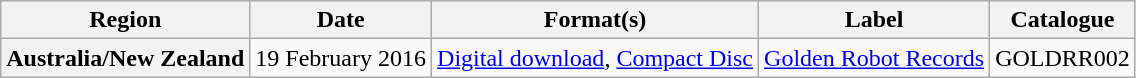<table class="wikitable plainrowheaders">
<tr>
<th scope="col">Region</th>
<th scope="col">Date</th>
<th scope="col">Format(s)</th>
<th scope="col">Label</th>
<th scope="col">Catalogue</th>
</tr>
<tr>
<th scope="row">Australia/New Zealand</th>
<td>19 February 2016</td>
<td><a href='#'>Digital download</a>, <a href='#'>Compact Disc</a></td>
<td><a href='#'>Golden Robot Records</a></td>
<td>GOLDRR002</td>
</tr>
</table>
